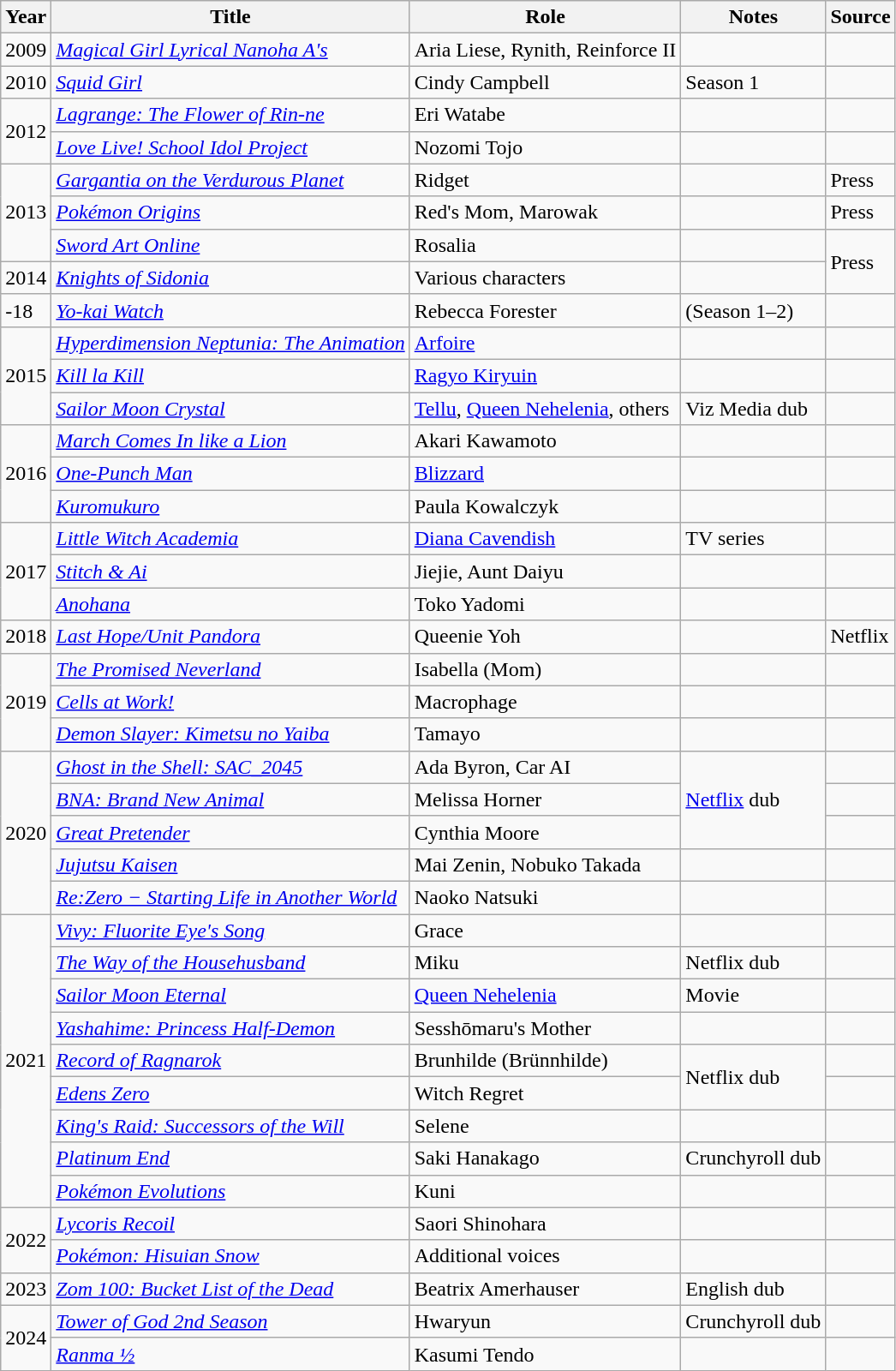<table class="wikitable sortable plainrowheaders">
<tr>
<th>Year</th>
<th>Title</th>
<th>Role</th>
<th class="unsortable">Notes</th>
<th class="unsortable">Source</th>
</tr>
<tr>
<td>2009</td>
<td><em><a href='#'>Magical Girl Lyrical Nanoha A's</a></em></td>
<td>Aria Liese, Rynith, Reinforce II</td>
<td></td>
<td></td>
</tr>
<tr>
<td>2010</td>
<td><em><a href='#'>Squid Girl</a></em></td>
<td>Cindy Campbell</td>
<td>Season 1</td>
<td></td>
</tr>
<tr>
<td rowspan=2>2012</td>
<td><em><a href='#'>Lagrange: The Flower of Rin-ne</a></em></td>
<td>Eri Watabe</td>
<td></td>
<td></td>
</tr>
<tr>
<td><em><a href='#'>Love Live! School Idol Project</a></em></td>
<td>Nozomi Tojo</td>
<td></td>
<td></td>
</tr>
<tr>
<td rowspan=3>2013</td>
<td><em><a href='#'>Gargantia on the Verdurous Planet</a></em></td>
<td>Ridget</td>
<td></td>
<td>Press</td>
</tr>
<tr>
<td><em><a href='#'>Pokémon Origins</a></em></td>
<td>Red's Mom, Marowak</td>
<td></td>
<td>Press</td>
</tr>
<tr>
<td><em><a href='#'>Sword Art Online</a></em></td>
<td>Rosalia</td>
<td></td>
<td rowspan="2">Press</td>
</tr>
<tr>
<td>2014</td>
<td><em><a href='#'>Knights of Sidonia</a></em></td>
<td>Various characters</td>
<td></td>
</tr>
<tr>
<td>-18</td>
<td><em><a href='#'>Yo-kai Watch</a></em></td>
<td>Rebecca Forester</td>
<td>(Season 1–2)</td>
<td></td>
</tr>
<tr>
<td rowspan=3>2015</td>
<td><em><a href='#'>Hyperdimension Neptunia: The Animation</a></em></td>
<td><a href='#'>Arfoire</a></td>
<td></td>
<td></td>
</tr>
<tr>
<td><em><a href='#'>Kill la Kill</a></em></td>
<td><a href='#'>Ragyo Kiryuin</a></td>
<td></td>
<td> </td>
</tr>
<tr>
<td><em><a href='#'>Sailor Moon Crystal</a></em></td>
<td><a href='#'>Tellu</a>, <a href='#'>Queen Nehelenia</a>, others</td>
<td>Viz Media dub</td>
<td></td>
</tr>
<tr>
<td rowspan=3>2016</td>
<td><em><a href='#'>March Comes In like a Lion</a></em></td>
<td>Akari Kawamoto</td>
<td></td>
<td></td>
</tr>
<tr>
<td><em><a href='#'>One-Punch Man</a></em></td>
<td><a href='#'>Blizzard</a></td>
<td></td>
<td></td>
</tr>
<tr>
<td><em><a href='#'>Kuromukuro</a></em></td>
<td>Paula Kowalczyk</td>
<td></td>
<td></td>
</tr>
<tr>
<td rowspan="3">2017</td>
<td><em><a href='#'>Little Witch Academia</a></em></td>
<td><a href='#'>Diana Cavendish</a></td>
<td>TV series</td>
<td></td>
</tr>
<tr>
<td><em><a href='#'>Stitch & Ai</a></em></td>
<td>Jiejie, Aunt Daiyu</td>
<td></td>
<td></td>
</tr>
<tr>
<td><em><a href='#'>Anohana</a></em></td>
<td>Toko Yadomi</td>
<td></td>
<td></td>
</tr>
<tr>
<td>2018</td>
<td><em><a href='#'>Last Hope/Unit Pandora</a></em></td>
<td>Queenie Yoh</td>
<td></td>
<td>Netflix</td>
</tr>
<tr>
<td rowspan=3>2019</td>
<td><em><a href='#'>The Promised Neverland</a></em></td>
<td>Isabella (Mom)</td>
<td></td>
<td></td>
</tr>
<tr>
<td><em><a href='#'>Cells at Work!</a></em></td>
<td>Macrophage</td>
<td></td>
<td></td>
</tr>
<tr>
<td><em><a href='#'>Demon Slayer: Kimetsu no Yaiba</a></em></td>
<td>Tamayo</td>
<td></td>
<td></td>
</tr>
<tr>
<td rowspan=5>2020</td>
<td><em><a href='#'>Ghost in the Shell: SAC_2045</a></em></td>
<td>Ada Byron, Car AI</td>
<td rowspan="3"><a href='#'>Netflix</a> dub</td>
<td></td>
</tr>
<tr>
<td><em><a href='#'>BNA: Brand New Animal</a></em></td>
<td>Melissa Horner</td>
<td></td>
</tr>
<tr>
<td><em><a href='#'>Great Pretender</a></em></td>
<td>Cynthia Moore</td>
<td></td>
</tr>
<tr>
<td><em><a href='#'>Jujutsu Kaisen</a></em></td>
<td>Mai Zenin, Nobuko Takada</td>
<td></td>
<td></td>
</tr>
<tr>
<td><em><a href='#'>Re:Zero − Starting Life in Another World</a></em></td>
<td>Naoko Natsuki</td>
<td></td>
<td></td>
</tr>
<tr>
<td rowspan=9>2021</td>
<td><em><a href='#'>Vivy: Fluorite Eye's Song</a></em></td>
<td>Grace</td>
<td></td>
<td></td>
</tr>
<tr>
<td><em><a href='#'>The Way of the Househusband</a></em></td>
<td>Miku</td>
<td>Netflix dub</td>
<td></td>
</tr>
<tr>
<td><em><a href='#'>Sailor Moon Eternal</a></em></td>
<td><a href='#'>Queen Nehelenia</a></td>
<td>Movie</td>
<td></td>
</tr>
<tr>
<td><em><a href='#'>Yashahime: Princess Half-Demon</a></em></td>
<td>Sesshōmaru's Mother</td>
<td></td>
<td></td>
</tr>
<tr>
<td><em><a href='#'>Record of Ragnarok</a></em></td>
<td>Brunhilde (Brünnhilde)</td>
<td rowspan="2">Netflix dub</td>
<td></td>
</tr>
<tr>
<td><em><a href='#'>Edens Zero</a></em></td>
<td>Witch Regret</td>
<td></td>
</tr>
<tr>
<td><em><a href='#'>King's Raid: Successors of the Will</a></em></td>
<td>Selene</td>
<td></td>
<td></td>
</tr>
<tr>
<td><em><a href='#'>Platinum End</a></em></td>
<td>Saki Hanakago</td>
<td>Crunchyroll dub</td>
<td></td>
</tr>
<tr>
<td><em><a href='#'>Pokémon Evolutions</a></em></td>
<td>Kuni</td>
<td></td>
<td></td>
</tr>
<tr>
<td rowspan=2>2022</td>
<td><em><a href='#'>Lycoris Recoil</a></em></td>
<td>Saori Shinohara</td>
<td></td>
<td></td>
</tr>
<tr>
<td><em><a href='#'>Pokémon: Hisuian Snow</a></em></td>
<td>Additional voices</td>
<td></td>
<td></td>
</tr>
<tr>
<td>2023</td>
<td><em><a href='#'>Zom 100: Bucket List of the Dead</a></em></td>
<td>Beatrix Amerhauser</td>
<td>English dub</td>
<td></td>
</tr>
<tr>
<td rowspan="2">2024</td>
<td><em><a href='#'>Tower of God 2nd Season</a></em></td>
<td>Hwaryun</td>
<td>Crunchyroll dub</td>
<td></td>
</tr>
<tr>
<td><em><a href='#'>Ranma ½</a></em></td>
<td>Kasumi Tendo</td>
<td></td>
<td></td>
</tr>
</table>
